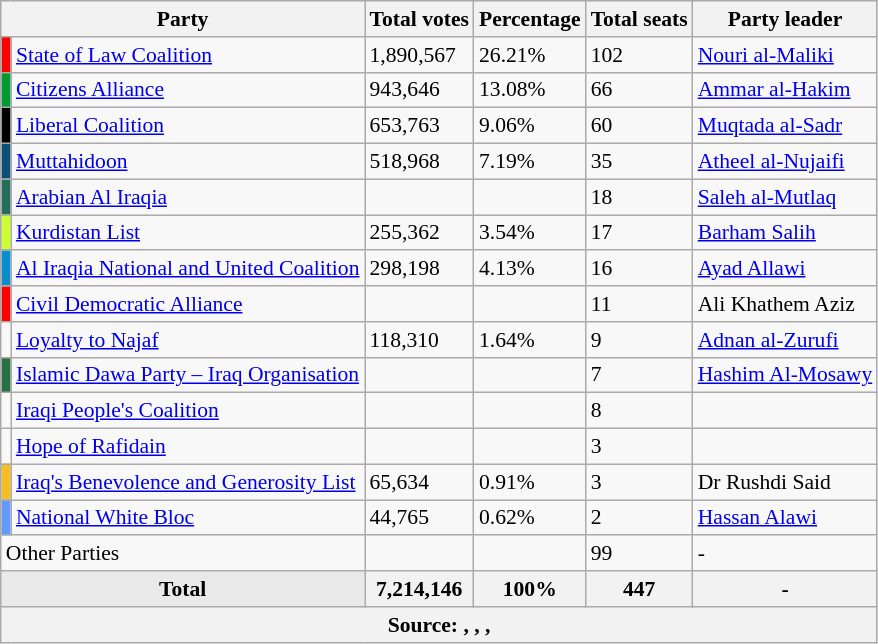<table class="wikitable sortable" style="border:1px solid #8888aa; background-color:#f8f8f8; padding:0px; font-size:90%;">
<tr style="background-color:#E9E9E9">
<th colspan=2 align=right>Party</th>
<th align=right>Total votes</th>
<th align=right>Percentage</th>
<th align=right>Total seats</th>
<th align=right>Party leader</th>
</tr>
<tr>
<td bgcolor="#FF0000"></td>
<td><a href='#'>State of Law Coalition</a></td>
<td>1,890,567</td>
<td>26.21%</td>
<td>102</td>
<td><a href='#'>Nouri al-Maliki</a></td>
</tr>
<tr>
<td bgcolor="#009933"></td>
<td><a href='#'>Citizens Alliance</a></td>
<td>943,646</td>
<td>13.08%</td>
<td>66</td>
<td><a href='#'>Ammar al-Hakim</a></td>
</tr>
<tr>
<td bgcolor="#000000"></td>
<td><a href='#'>Liberal Coalition</a></td>
<td>653,763</td>
<td>9.06%</td>
<td>60</td>
<td><a href='#'>Muqtada al-Sadr</a></td>
</tr>
<tr>
<td bgcolor="#0D4E76"></td>
<td><a href='#'>Muttahidoon</a></td>
<td>518,968</td>
<td>7.19%</td>
<td>35</td>
<td><a href='#'>Atheel al-Nujaifi</a></td>
</tr>
<tr>
<td bgcolor="#256C5A"></td>
<td><a href='#'>Arabian Al Iraqia</a></td>
<td></td>
<td></td>
<td>18</td>
<td><a href='#'>Saleh al-Mutlaq</a></td>
</tr>
<tr>
<td bgcolor="#CCFF33"></td>
<td><a href='#'>Kurdistan List</a></td>
<td>255,362</td>
<td>3.54%</td>
<td>17</td>
<td><a href='#'>Barham Salih</a></td>
</tr>
<tr>
<td bgcolor="#098DCD"></td>
<td><a href='#'>Al Iraqia National and United Coalition</a></td>
<td>298,198</td>
<td>4.13%</td>
<td>16</td>
<td><a href='#'>Ayad Allawi</a></td>
</tr>
<tr>
<td bgcolor="Red"></td>
<td><a href='#'>Civil Democratic Alliance</a></td>
<td></td>
<td></td>
<td>11</td>
<td>Ali Khathem Aziz</td>
</tr>
<tr>
<td></td>
<td><a href='#'>Loyalty to Najaf</a></td>
<td>118,310</td>
<td>1.64%</td>
<td>9</td>
<td><a href='#'>Adnan al-Zurufi</a></td>
</tr>
<tr>
<td bgcolor="#286F42"></td>
<td><a href='#'>Islamic Dawa Party – Iraq Organisation</a></td>
<td></td>
<td></td>
<td>7</td>
<td><a href='#'>Hashim Al-Mosawy</a></td>
</tr>
<tr>
<td></td>
<td><a href='#'>Iraqi People's Coalition</a></td>
<td></td>
<td></td>
<td>8</td>
<td></td>
</tr>
<tr>
<td></td>
<td><a href='#'>Hope of Rafidain</a></td>
<td></td>
<td></td>
<td>3</td>
<td></td>
</tr>
<tr>
<td bgcolor="#F6BE22"></td>
<td><a href='#'>Iraq's Benevolence and Generosity List</a></td>
<td>65,634</td>
<td>0.91%</td>
<td>3</td>
<td>Dr Rushdi Said</td>
</tr>
<tr>
<td bgcolor="#6398FE"></td>
<td><a href='#'>National White Bloc</a></td>
<td>44,765</td>
<td>0.62%</td>
<td>2</td>
<td><a href='#'>Hassan Alawi</a></td>
</tr>
<tr>
<td colspan=2 align=left>Other Parties</td>
<td></td>
<td></td>
<td>99</td>
<td>-</td>
</tr>
<tr class="unsortable">
<th colspan=2 style="background-color:#E9E9E9"><strong>Total</strong></th>
<th><strong>7,214,146</strong></th>
<th><strong>100%</strong></th>
<th><strong>447</strong></th>
<th>-</th>
</tr>
<tr class="unsortable">
<th align=left colspan=6>Source: , , , </th>
</tr>
</table>
